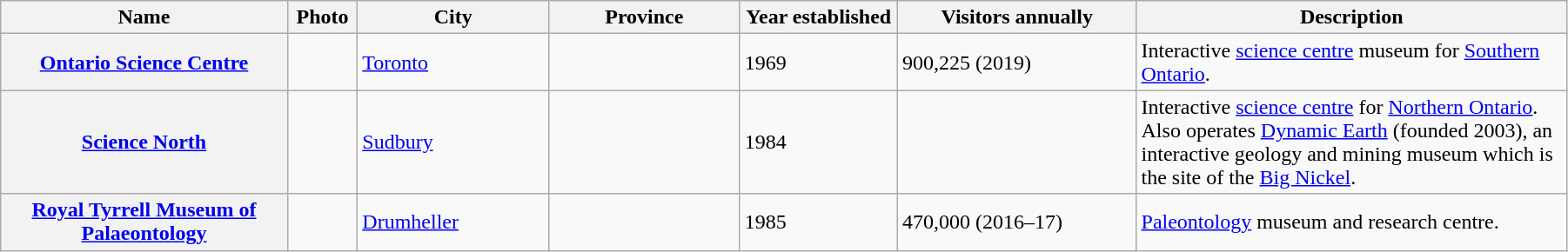<table class="wikitable sortable plainrowheaders" width="95%">
<tr>
<th scope=col width=12%>Name</th>
<th scope=col width=1%px class="unsortable">Photo</th>
<th scope=col width=8%>City</th>
<th scope=col width=8%>Province</th>
<th scope=col width=6%>Year established</th>
<th scope=col width=10%>Visitors annually</th>
<th scope=col width=18% class="unsortable">Description</th>
</tr>
<tr>
<th scope=row><a href='#'>Ontario Science Centre</a></th>
<td></td>
<td><a href='#'>Toronto</a></td>
<td></td>
<td>1969</td>
<td>900,225 (2019)</td>
<td>Interactive <a href='#'>science centre</a> museum for <a href='#'>Southern Ontario</a>.</td>
</tr>
<tr>
<th scope=row><a href='#'>Science North</a></th>
<td></td>
<td><a href='#'>Sudbury</a></td>
<td></td>
<td>1984</td>
<td></td>
<td>Interactive <a href='#'>science centre</a> for <a href='#'>Northern Ontario</a>. Also operates <a href='#'>Dynamic Earth</a> (founded 2003), an interactive geology and mining museum which is the site of the <a href='#'>Big Nickel</a>.</td>
</tr>
<tr>
<th scope=row><a href='#'>Royal Tyrrell Museum of Palaeontology</a></th>
<td></td>
<td><a href='#'>Drumheller</a></td>
<td></td>
<td>1985</td>
<td>470,000 (2016–17)</td>
<td><a href='#'>Paleontology</a> museum and research centre.</td>
</tr>
</table>
